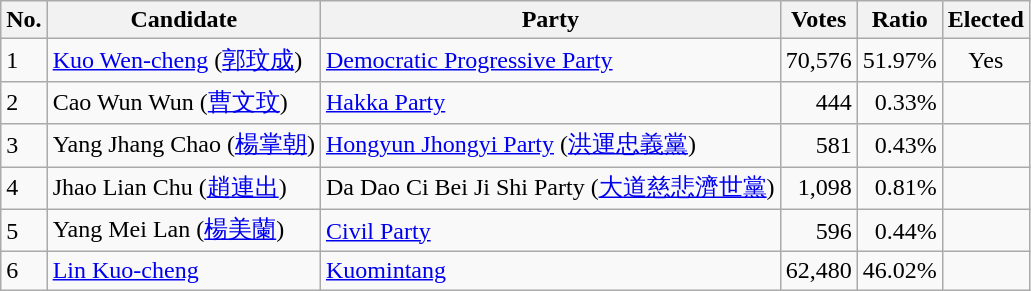<table class=wikitable>
<tr>
<th>No.</th>
<th>Candidate</th>
<th>Party</th>
<th>Votes</th>
<th>Ratio</th>
<th>Elected</th>
</tr>
<tr>
<td>1</td>
<td><a href='#'>Kuo Wen-cheng</a>  (<a href='#'>郭玟成</a>)</td>
<td><a href='#'>Democratic Progressive Party</a></td>
<td align="right">70,576</td>
<td align="right">51.97%</td>
<td align="center">Yes</td>
</tr>
<tr>
<td>2</td>
<td>Cao Wun Wun  (<a href='#'>曹文玟</a>)</td>
<td><a href='#'>Hakka Party</a></td>
<td align="right">444</td>
<td align="right">0.33%</td>
<td></td>
</tr>
<tr>
<td>3</td>
<td>Yang Jhang Chao  (<a href='#'>楊掌朝</a>)</td>
<td><a href='#'>Hongyun Jhongyi Party</a>  (<a href='#'>洪運忠義黨</a>)</td>
<td align="right">581</td>
<td align="right">0.43%</td>
<td></td>
</tr>
<tr>
<td>4</td>
<td>Jhao Lian Chu  (<a href='#'>趙連出</a>)</td>
<td>Da Dao Ci Bei Ji Shi Party  (<a href='#'>大道慈悲濟世黨</a>)</td>
<td align="right">1,098</td>
<td align="right">0.81%</td>
<td></td>
</tr>
<tr>
<td>5</td>
<td>Yang Mei Lan  (<a href='#'>楊美蘭</a>)</td>
<td><a href='#'>Civil Party</a></td>
<td align="right">596</td>
<td align="right">0.44%</td>
<td></td>
</tr>
<tr>
<td>6</td>
<td><a href='#'>Lin Kuo-cheng</a></td>
<td><a href='#'>Kuomintang</a></td>
<td align="right">62,480</td>
<td align="right">46.02%</td>
<td></td>
</tr>
</table>
